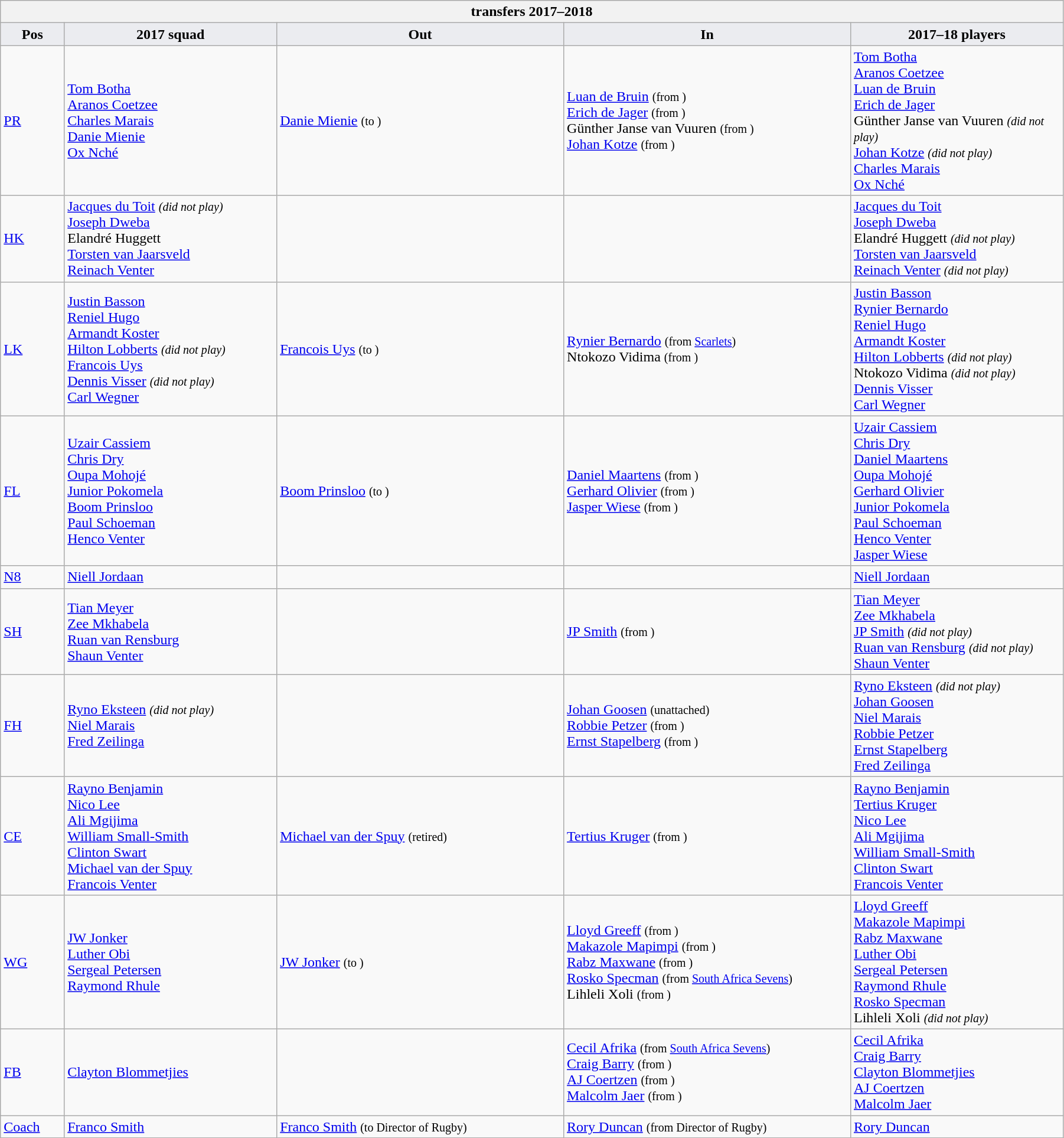<table class="wikitable" style="text-align: left; width:95%">
<tr>
<th colspan="100%"> transfers 2017–2018</th>
</tr>
<tr>
<th style="background:#ebecf0; width:6%;">Pos</th>
<th style="background:#ebecf0; width:20%;">2017 squad</th>
<th style="background:#ebecf0; width:27%;">Out</th>
<th style="background:#ebecf0; width:27%;">In</th>
<th style="background:#ebecf0; width:20%;">2017–18 players</th>
</tr>
<tr>
<td><a href='#'>PR</a></td>
<td> <a href='#'>Tom Botha</a> <br> <a href='#'>Aranos Coetzee</a> <br> <a href='#'>Charles Marais</a> <br> <a href='#'>Danie Mienie</a> <br> <a href='#'>Ox Nché</a></td>
<td>  <a href='#'>Danie Mienie</a> <small>(to )</small></td>
<td>  <a href='#'>Luan de Bruin</a> <small>(from )</small> <br>  <a href='#'>Erich de Jager</a> <small>(from )</small> <br>  Günther Janse van Vuuren <small>(from )</small> <br>  <a href='#'>Johan Kotze</a> <small>(from )</small></td>
<td> <a href='#'>Tom Botha</a> <br> <a href='#'>Aranos Coetzee</a> <br> <a href='#'>Luan de Bruin</a> <br> <a href='#'>Erich de Jager</a> <br> Günther Janse van Vuuren <small><em>(did not play)</em></small> <br> <a href='#'>Johan Kotze</a> <small><em>(did not play)</em></small> <br> <a href='#'>Charles Marais</a> <br> <a href='#'>Ox Nché</a></td>
</tr>
<tr>
<td><a href='#'>HK</a></td>
<td> <a href='#'>Jacques du Toit</a> <small><em>(did not play)</em></small> <br> <a href='#'>Joseph Dweba</a> <br> Elandré Huggett <br> <a href='#'>Torsten van Jaarsveld</a> <br> <a href='#'>Reinach Venter</a></td>
<td></td>
<td></td>
<td> <a href='#'>Jacques du Toit</a> <br> <a href='#'>Joseph Dweba</a> <br> Elandré Huggett <small><em>(did not play)</em></small> <br> <a href='#'>Torsten van Jaarsveld</a> <br> <a href='#'>Reinach Venter</a> <small><em>(did not play)</em></small></td>
</tr>
<tr>
<td><a href='#'>LK</a></td>
<td> <a href='#'>Justin Basson</a> <br> <a href='#'>Reniel Hugo</a> <br> <a href='#'>Armandt Koster</a> <br> <a href='#'>Hilton Lobberts</a> <small><em>(did not play)</em></small> <br> <a href='#'>Francois Uys</a> <br> <a href='#'>Dennis Visser</a> <small><em>(did not play)</em></small> <br> <a href='#'>Carl Wegner</a></td>
<td>  <a href='#'>Francois Uys</a> <small>(to )</small></td>
<td>  <a href='#'>Rynier Bernardo</a> <small>(from  <a href='#'>Scarlets</a>)</small> <br>  Ntokozo Vidima <small>(from )</small></td>
<td> <a href='#'>Justin Basson</a> <br> <a href='#'>Rynier Bernardo</a> <br> <a href='#'>Reniel Hugo</a> <br> <a href='#'>Armandt Koster</a> <br> <a href='#'>Hilton Lobberts</a> <small><em>(did not play)</em></small> <br> Ntokozo Vidima <small><em>(did not play)</em></small> <br> <a href='#'>Dennis Visser</a> <br> <a href='#'>Carl Wegner</a></td>
</tr>
<tr>
<td><a href='#'>FL</a></td>
<td> <a href='#'>Uzair Cassiem</a> <br> <a href='#'>Chris Dry</a> <br> <a href='#'>Oupa Mohojé</a> <br> <a href='#'>Junior Pokomela</a> <br> <a href='#'>Boom Prinsloo</a> <br> <a href='#'>Paul Schoeman</a> <br> <a href='#'>Henco Venter</a></td>
<td>  <a href='#'>Boom Prinsloo</a> <small>(to )</small></td>
<td>  <a href='#'>Daniel Maartens</a> <small>(from )</small> <br>  <a href='#'>Gerhard Olivier</a> <small>(from )</small> <br>  <a href='#'>Jasper Wiese</a> <small>(from )</small></td>
<td> <a href='#'>Uzair Cassiem</a> <br> <a href='#'>Chris Dry</a> <br> <a href='#'>Daniel Maartens</a> <br> <a href='#'>Oupa Mohojé</a> <br> <a href='#'>Gerhard Olivier</a> <br> <a href='#'>Junior Pokomela</a> <br> <a href='#'>Paul Schoeman</a> <br> <a href='#'>Henco Venter</a> <br> <a href='#'>Jasper Wiese</a></td>
</tr>
<tr>
<td><a href='#'>N8</a></td>
<td> <a href='#'>Niell Jordaan</a></td>
<td></td>
<td></td>
<td> <a href='#'>Niell Jordaan</a></td>
</tr>
<tr>
<td><a href='#'>SH</a></td>
<td> <a href='#'>Tian Meyer</a> <br> <a href='#'>Zee Mkhabela</a> <br> <a href='#'>Ruan van Rensburg</a> <br> <a href='#'>Shaun Venter</a></td>
<td></td>
<td>  <a href='#'>JP Smith</a> <small>(from )</small></td>
<td> <a href='#'>Tian Meyer</a> <br> <a href='#'>Zee Mkhabela</a> <br> <a href='#'>JP Smith</a> <small><em>(did not play)</em></small> <br> <a href='#'>Ruan van Rensburg</a> <small><em>(did not play)</em></small> <br> <a href='#'>Shaun Venter</a></td>
</tr>
<tr>
<td><a href='#'>FH</a></td>
<td> <a href='#'>Ryno Eksteen</a> <small><em>(did not play)</em></small> <br> <a href='#'>Niel Marais</a> <br> <a href='#'>Fred Zeilinga</a></td>
<td></td>
<td>  <a href='#'>Johan Goosen</a> <small>(unattached)</small> <br>  <a href='#'>Robbie Petzer</a> <small>(from )</small> <br>  <a href='#'>Ernst Stapelberg</a> <small>(from )</small></td>
<td> <a href='#'>Ryno Eksteen</a> <small><em>(did not play)</em></small> <br> <a href='#'>Johan Goosen</a> <br> <a href='#'>Niel Marais</a> <br> <a href='#'>Robbie Petzer</a> <br> <a href='#'>Ernst Stapelberg</a> <br> <a href='#'>Fred Zeilinga</a></td>
</tr>
<tr>
<td><a href='#'>CE</a></td>
<td> <a href='#'>Rayno Benjamin</a> <br> <a href='#'>Nico Lee</a> <br> <a href='#'>Ali Mgijima</a> <br> <a href='#'>William Small-Smith</a> <br> <a href='#'>Clinton Swart</a> <br> <a href='#'>Michael van der Spuy</a> <br> <a href='#'>Francois Venter</a></td>
<td>  <a href='#'>Michael van der Spuy</a> <small>(retired)</small></td>
<td>  <a href='#'>Tertius Kruger</a> <small>(from )</small></td>
<td> <a href='#'>Rayno Benjamin</a> <br> <a href='#'>Tertius Kruger</a> <br> <a href='#'>Nico Lee</a> <br> <a href='#'>Ali Mgijima</a> <br> <a href='#'>William Small-Smith</a> <br> <a href='#'>Clinton Swart</a> <br> <a href='#'>Francois Venter</a></td>
</tr>
<tr>
<td><a href='#'>WG</a></td>
<td> <a href='#'>JW Jonker</a> <br> <a href='#'>Luther Obi</a> <br> <a href='#'>Sergeal Petersen</a> <br> <a href='#'>Raymond Rhule</a></td>
<td>  <a href='#'>JW Jonker</a> <small>(to )</small></td>
<td>  <a href='#'>Lloyd Greeff</a> <small>(from )</small> <br>  <a href='#'>Makazole Mapimpi</a> <small>(from )</small> <br>  <a href='#'>Rabz Maxwane</a> <small>(from )</small> <br>  <a href='#'>Rosko Specman</a> <small>(from <a href='#'>South Africa Sevens</a>)</small> <br>  Lihleli Xoli <small>(from )</small></td>
<td> <a href='#'>Lloyd Greeff</a> <br> <a href='#'>Makazole Mapimpi</a> <br> <a href='#'>Rabz Maxwane</a> <br> <a href='#'>Luther Obi</a> <br> <a href='#'>Sergeal Petersen</a> <br> <a href='#'>Raymond Rhule</a> <br> <a href='#'>Rosko Specman</a> <br> Lihleli Xoli <small><em>(did not play)</em></small></td>
</tr>
<tr>
<td><a href='#'>FB</a></td>
<td> <a href='#'>Clayton Blommetjies</a></td>
<td></td>
<td>  <a href='#'>Cecil Afrika</a> <small>(from <a href='#'>South Africa Sevens</a>)</small> <br>  <a href='#'>Craig Barry</a> <small>(from )</small> <br>  <a href='#'>AJ Coertzen</a> <small>(from )</small> <br>  <a href='#'>Malcolm Jaer</a> <small>(from )</small></td>
<td> <a href='#'>Cecil Afrika</a> <br> <a href='#'>Craig Barry</a> <br> <a href='#'>Clayton Blommetjies</a> <br> <a href='#'>AJ Coertzen</a> <br> <a href='#'>Malcolm Jaer</a></td>
</tr>
<tr>
<td><a href='#'>Coach</a></td>
<td> <a href='#'>Franco Smith</a></td>
<td>  <a href='#'>Franco Smith</a> <small>(to Director of Rugby)</small></td>
<td>  <a href='#'>Rory Duncan</a> <small>(from Director of Rugby)</small></td>
<td> <a href='#'>Rory Duncan</a></td>
</tr>
</table>
